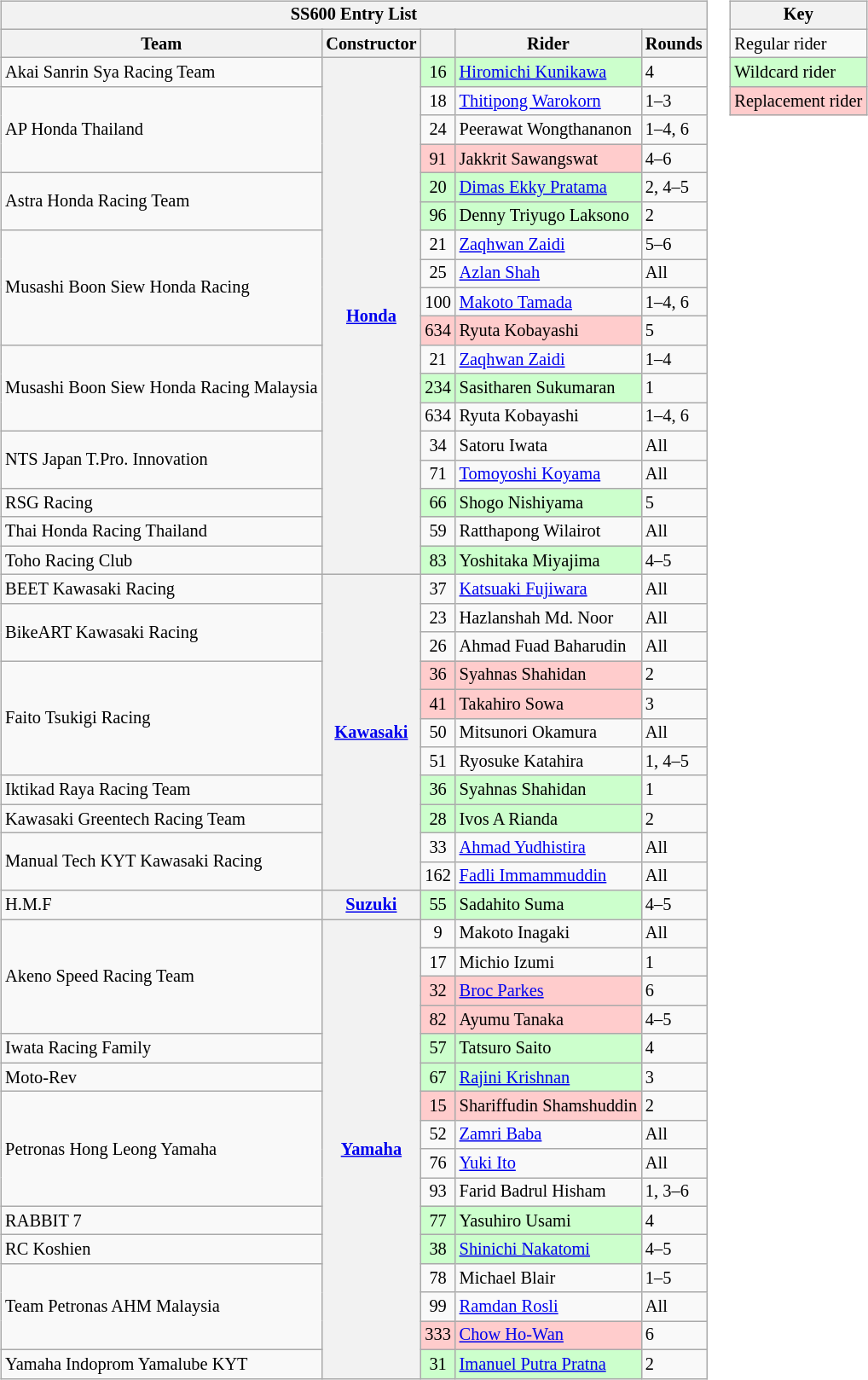<table>
<tr>
<td><br><table class="wikitable" style="font-size: 85%;">
<tr>
<th colspan=5>SS600 Entry List</th>
</tr>
<tr>
<th>Team</th>
<th>Constructor</th>
<th></th>
<th>Rider</th>
<th>Rounds</th>
</tr>
<tr>
<td>Akai Sanrin Sya Racing Team</td>
<th rowspan="18"><a href='#'>Honda</a></th>
<td style="background:#ccffcc;" align="center">16</td>
<td style="background:#ccffcc;"nowrap> <a href='#'>Hiromichi Kunikawa</a></td>
<td>4</td>
</tr>
<tr>
<td rowspan="3">AP Honda Thailand</td>
<td align="center">18</td>
<td> <a href='#'>Thitipong Warokorn</a></td>
<td>1–3</td>
</tr>
<tr>
<td align="center">24</td>
<td> Peerawat Wongthananon</td>
<td>1–4, 6</td>
</tr>
<tr>
<td style="background:#ffcccc;" align="center">91</td>
<td style="background:#ffcccc;"nowrap> Jakkrit Sawangswat</td>
<td>4–6</td>
</tr>
<tr>
<td rowspan="2">Astra Honda Racing Team</td>
<td style="background:#ccffcc;" align="center">20</td>
<td style="background:#ccffcc;"nowrap> <a href='#'>Dimas Ekky Pratama</a></td>
<td>2, 4–5</td>
</tr>
<tr>
<td style="background:#ccffcc;" align="center">96</td>
<td style="background:#ccffcc;"nowrap> Denny Triyugo Laksono</td>
<td>2</td>
</tr>
<tr>
<td rowspan="4">Musashi Boon Siew Honda Racing</td>
<td align="center">21</td>
<td> <a href='#'>Zaqhwan Zaidi</a></td>
<td>5–6</td>
</tr>
<tr>
<td align="center">25</td>
<td> <a href='#'>Azlan Shah</a></td>
<td>All</td>
</tr>
<tr>
<td align="center">100</td>
<td> <a href='#'>Makoto Tamada</a></td>
<td>1–4, 6</td>
</tr>
<tr>
<td style="background:#ffcccc;" align="center">634</td>
<td style="background:#ffcccc;"nowrap> Ryuta Kobayashi</td>
<td>5</td>
</tr>
<tr>
<td rowspan="3">Musashi Boon Siew Honda Racing Malaysia</td>
<td align="center">21</td>
<td> <a href='#'>Zaqhwan Zaidi</a></td>
<td>1–4</td>
</tr>
<tr>
<td style="background:#ccffcc;" align="center">234</td>
<td style="background:#ccffcc;"nowrap> Sasitharen Sukumaran</td>
<td>1</td>
</tr>
<tr>
<td align="center">634</td>
<td> Ryuta Kobayashi</td>
<td>1–4, 6</td>
</tr>
<tr>
<td rowspan="2">NTS Japan T.Pro. Innovation</td>
<td align="center">34</td>
<td> Satoru Iwata</td>
<td>All</td>
</tr>
<tr>
<td align="center">71</td>
<td> <a href='#'>Tomoyoshi Koyama</a></td>
<td>All</td>
</tr>
<tr>
<td>RSG Racing</td>
<td style="background:#ccffcc;" align="center">66</td>
<td style="background:#ccffcc;"nowrap> Shogo Nishiyama</td>
<td>5</td>
</tr>
<tr>
<td>Thai Honda Racing Thailand</td>
<td align="center">59</td>
<td> Ratthapong Wilairot</td>
<td>All</td>
</tr>
<tr>
<td>Toho Racing Club</td>
<td style="background:#ccffcc;" align="center">83</td>
<td style="background:#ccffcc;"nowrap> Yoshitaka Miyajima</td>
<td>4–5</td>
</tr>
<tr>
<td>BEET Kawasaki Racing</td>
<th rowspan="11"><a href='#'>Kawasaki</a></th>
<td align="center">37</td>
<td> <a href='#'>Katsuaki Fujiwara</a></td>
<td>All</td>
</tr>
<tr>
<td rowspan="2">BikeART Kawasaki Racing</td>
<td align="center">23</td>
<td> Hazlanshah Md. Noor</td>
<td>All</td>
</tr>
<tr>
<td align="center">26</td>
<td> Ahmad Fuad Baharudin</td>
<td>All</td>
</tr>
<tr>
<td rowspan="4">Faito Tsukigi Racing</td>
<td style="background:#ffcccc;" align="center">36</td>
<td style="background:#ffcccc;"nowrap> Syahnas Shahidan</td>
<td>2</td>
</tr>
<tr>
<td style="background:#ffcccc;" align="center">41</td>
<td style="background:#ffcccc;"nowrap> Takahiro Sowa</td>
<td>3</td>
</tr>
<tr>
<td align="center">50</td>
<td> Mitsunori Okamura</td>
<td>All</td>
</tr>
<tr>
<td align="center">51</td>
<td> Ryosuke Katahira</td>
<td>1, 4–5</td>
</tr>
<tr>
<td>Iktikad Raya Racing Team</td>
<td style="background:#ccffcc;" align="center">36</td>
<td style="background:#ccffcc;"nowrap> Syahnas Shahidan</td>
<td>1</td>
</tr>
<tr>
<td>Kawasaki Greentech Racing Team</td>
<td style="background:#ccffcc;" align="center">28</td>
<td style="background:#ccffcc;"nowrap> Ivos A Rianda</td>
<td>2</td>
</tr>
<tr>
<td rowspan="2">Manual Tech KYT Kawasaki Racing</td>
<td align="center">33</td>
<td> <a href='#'>Ahmad Yudhistira</a></td>
<td>All</td>
</tr>
<tr>
<td align="center">162</td>
<td> <a href='#'>Fadli Immammuddin</a></td>
<td>All</td>
</tr>
<tr>
<td>H.M.F</td>
<th><a href='#'>Suzuki</a></th>
<td style="background:#ccffcc;" align="center">55</td>
<td style="background:#ccffcc;"nowrap> Sadahito Suma</td>
<td>4–5</td>
</tr>
<tr>
<td rowspan="4">Akeno Speed Racing Team</td>
<th rowspan="16"><a href='#'>Yamaha</a></th>
<td align="center">9</td>
<td> Makoto Inagaki</td>
<td>All</td>
</tr>
<tr>
<td align="center">17</td>
<td> Michio Izumi</td>
<td>1</td>
</tr>
<tr>
<td style="background:#ffcccc;" align="center">32</td>
<td style="background:#ffcccc;"nowrap> <a href='#'>Broc Parkes</a></td>
<td>6</td>
</tr>
<tr>
<td style="background:#ffcccc;" align="center">82</td>
<td style="background:#ffcccc;"nowrap> Ayumu Tanaka</td>
<td>4–5</td>
</tr>
<tr>
<td>Iwata Racing Family</td>
<td style="background:#ccffcc;" align="center">57</td>
<td style="background:#ccffcc;"nowrap> Tatsuro Saito</td>
<td>4</td>
</tr>
<tr>
<td>Moto-Rev</td>
<td style="background:#ccffcc;" align="center">67</td>
<td style="background:#ccffcc;"nowrap> <a href='#'>Rajini Krishnan</a></td>
<td>3</td>
</tr>
<tr>
<td rowspan="4">Petronas Hong Leong Yamaha</td>
<td style="background:#ffcccc;" align="center">15</td>
<td style="background:#ffcccc;"nowrap> Shariffudin Shamshuddin</td>
<td>2</td>
</tr>
<tr>
<td align="center">52</td>
<td> <a href='#'>Zamri Baba</a></td>
<td>All</td>
</tr>
<tr>
<td align="center">76</td>
<td> <a href='#'>Yuki Ito</a></td>
<td>All</td>
</tr>
<tr>
<td align="center">93</td>
<td> Farid Badrul Hisham</td>
<td>1, 3–6</td>
</tr>
<tr>
<td>RABBIT 7</td>
<td style="background:#ccffcc;" align="center">77</td>
<td style="background:#ccffcc;"nowrap> Yasuhiro Usami</td>
<td>4</td>
</tr>
<tr>
<td>RC Koshien</td>
<td style="background:#ccffcc;" align="center">38</td>
<td style="background:#ccffcc;"nowrap> <a href='#'>Shinichi Nakatomi</a></td>
<td>4–5</td>
</tr>
<tr>
<td rowspan="3">Team Petronas AHM Malaysia</td>
<td align="center">78</td>
<td> Michael Blair</td>
<td>1–5</td>
</tr>
<tr>
<td align="center">99</td>
<td> <a href='#'>Ramdan Rosli</a></td>
<td>All</td>
</tr>
<tr>
<td style="background:#ffcccc;" align="center">333</td>
<td style="background:#ffcccc;"nowrap> <a href='#'>Chow Ho-Wan</a></td>
<td>6</td>
</tr>
<tr>
<td>Yamaha Indoprom Yamalube KYT</td>
<td style="background:#ccffcc;" align="center">31</td>
<td style="background:#ccffcc;"nowrap> <a href='#'>Imanuel Putra Pratna</a></td>
<td>2</td>
</tr>
</table>
</td>
<td valign="top"><br><table class="wikitable" style="font-size:85%;">
<tr>
<th>Key</th>
</tr>
<tr>
<td>Regular rider</td>
</tr>
<tr>
<td style="background:#ccffcc;">Wildcard rider</td>
</tr>
<tr>
<td style="background:#ffcccc;">Replacement rider</td>
</tr>
</table>
</td>
</tr>
</table>
